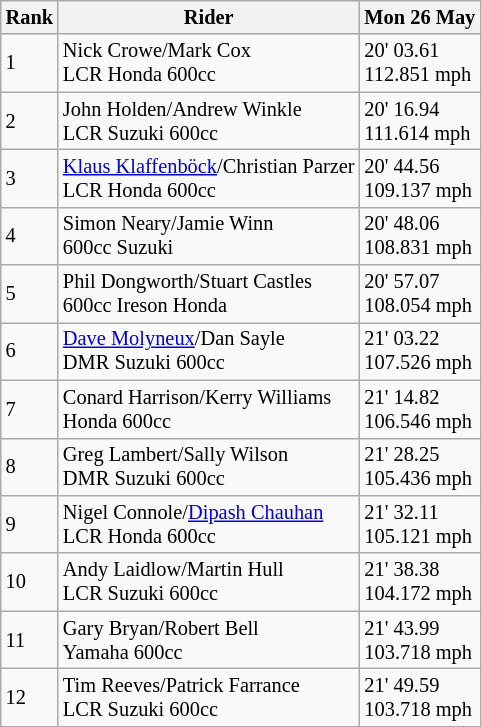<table class="wikitable" style="font-size: 85%;">
<tr style="background:#efefef;">
<th>Rank</th>
<th>Rider</th>
<th>Mon 26 May</th>
</tr>
<tr>
<td>1</td>
<td> Nick Crowe/Mark Cox <br> LCR Honda 600cc</td>
<td>20' 03.61 <br> 112.851 mph</td>
</tr>
<tr>
<td>2</td>
<td> John Holden/Andrew Winkle <br> LCR Suzuki 600cc</td>
<td>20' 16.94 <br> 111.614 mph</td>
</tr>
<tr>
<td>3</td>
<td> <a href='#'>Klaus Klaffenböck</a>/Christian Parzer <br> LCR Honda 600cc</td>
<td>20' 44.56 <br> 109.137 mph</td>
</tr>
<tr>
<td>4</td>
<td> Simon Neary/Jamie Winn <br> 600cc Suzuki</td>
<td>20' 48.06 <br> 108.831 mph</td>
</tr>
<tr>
<td>5</td>
<td> Phil Dongworth/Stuart Castles <br> 600cc Ireson Honda</td>
<td>20' 57.07 <br> 108.054 mph</td>
</tr>
<tr>
<td>6</td>
<td> <a href='#'>Dave Molyneux</a>/Dan Sayle <br> DMR Suzuki 600cc</td>
<td>21' 03.22 <br> 107.526 mph</td>
</tr>
<tr>
<td>7</td>
<td> Conard Harrison/Kerry Williams <br> Honda 600cc</td>
<td>21' 14.82 <br> 106.546 mph</td>
</tr>
<tr>
<td>8</td>
<td> Greg Lambert/Sally Wilson <br> DMR Suzuki 600cc</td>
<td>21' 28.25 <br> 105.436 mph</td>
</tr>
<tr>
<td>9</td>
<td> Nigel Connole/<a href='#'>Dipash Chauhan</a> <br> LCR Honda 600cc</td>
<td>21' 32.11 <br> 105.121 mph</td>
</tr>
<tr>
<td>10</td>
<td> Andy Laidlow/Martin Hull <br> LCR Suzuki 600cc</td>
<td>21' 38.38 <br> 104.172 mph</td>
</tr>
<tr>
<td>11</td>
<td> Gary Bryan/Robert Bell <br> Yamaha 600cc</td>
<td>21' 43.99 <br> 103.718 mph</td>
</tr>
<tr>
<td>12</td>
<td> Tim Reeves/Patrick Farrance <br> LCR Suzuki 600cc</td>
<td>21' 49.59 <br> 103.718 mph</td>
</tr>
</table>
